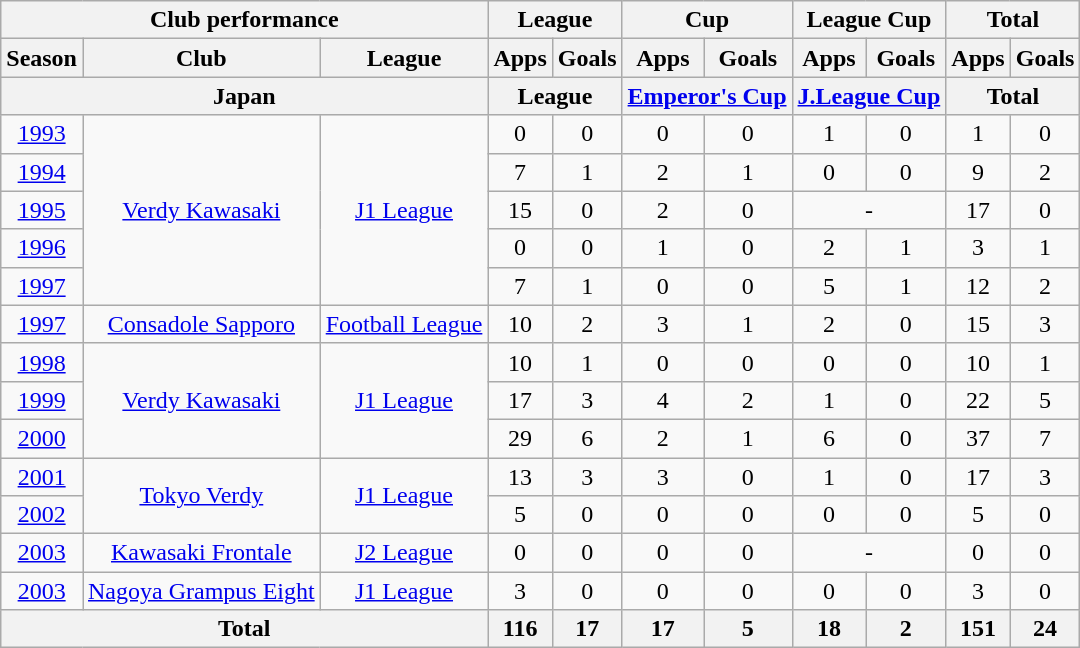<table class="wikitable" style="text-align:center;">
<tr>
<th colspan=3>Club performance</th>
<th colspan=2>League</th>
<th colspan=2>Cup</th>
<th colspan=2>League Cup</th>
<th colspan=2>Total</th>
</tr>
<tr>
<th>Season</th>
<th>Club</th>
<th>League</th>
<th>Apps</th>
<th>Goals</th>
<th>Apps</th>
<th>Goals</th>
<th>Apps</th>
<th>Goals</th>
<th>Apps</th>
<th>Goals</th>
</tr>
<tr>
<th colspan=3>Japan</th>
<th colspan=2>League</th>
<th colspan=2><a href='#'>Emperor's Cup</a></th>
<th colspan=2><a href='#'>J.League Cup</a></th>
<th colspan=2>Total</th>
</tr>
<tr>
<td><a href='#'>1993</a></td>
<td rowspan="5"><a href='#'>Verdy Kawasaki</a></td>
<td rowspan="5"><a href='#'>J1 League</a></td>
<td>0</td>
<td>0</td>
<td>0</td>
<td>0</td>
<td>1</td>
<td>0</td>
<td>1</td>
<td>0</td>
</tr>
<tr>
<td><a href='#'>1994</a></td>
<td>7</td>
<td>1</td>
<td>2</td>
<td>1</td>
<td>0</td>
<td>0</td>
<td>9</td>
<td>2</td>
</tr>
<tr>
<td><a href='#'>1995</a></td>
<td>15</td>
<td>0</td>
<td>2</td>
<td>0</td>
<td colspan="2">-</td>
<td>17</td>
<td>0</td>
</tr>
<tr>
<td><a href='#'>1996</a></td>
<td>0</td>
<td>0</td>
<td>1</td>
<td>0</td>
<td>2</td>
<td>1</td>
<td>3</td>
<td>1</td>
</tr>
<tr>
<td><a href='#'>1997</a></td>
<td>7</td>
<td>1</td>
<td>0</td>
<td>0</td>
<td>5</td>
<td>1</td>
<td>12</td>
<td>2</td>
</tr>
<tr>
<td><a href='#'>1997</a></td>
<td><a href='#'>Consadole Sapporo</a></td>
<td><a href='#'>Football League</a></td>
<td>10</td>
<td>2</td>
<td>3</td>
<td>1</td>
<td>2</td>
<td>0</td>
<td>15</td>
<td>3</td>
</tr>
<tr>
<td><a href='#'>1998</a></td>
<td rowspan="3"><a href='#'>Verdy Kawasaki</a></td>
<td rowspan="3"><a href='#'>J1 League</a></td>
<td>10</td>
<td>1</td>
<td>0</td>
<td>0</td>
<td>0</td>
<td>0</td>
<td>10</td>
<td>1</td>
</tr>
<tr>
<td><a href='#'>1999</a></td>
<td>17</td>
<td>3</td>
<td>4</td>
<td>2</td>
<td>1</td>
<td>0</td>
<td>22</td>
<td>5</td>
</tr>
<tr>
<td><a href='#'>2000</a></td>
<td>29</td>
<td>6</td>
<td>2</td>
<td>1</td>
<td>6</td>
<td>0</td>
<td>37</td>
<td>7</td>
</tr>
<tr>
<td><a href='#'>2001</a></td>
<td rowspan="2"><a href='#'>Tokyo Verdy</a></td>
<td rowspan="2"><a href='#'>J1 League</a></td>
<td>13</td>
<td>3</td>
<td>3</td>
<td>0</td>
<td>1</td>
<td>0</td>
<td>17</td>
<td>3</td>
</tr>
<tr>
<td><a href='#'>2002</a></td>
<td>5</td>
<td>0</td>
<td>0</td>
<td>0</td>
<td>0</td>
<td>0</td>
<td>5</td>
<td>0</td>
</tr>
<tr>
<td><a href='#'>2003</a></td>
<td><a href='#'>Kawasaki Frontale</a></td>
<td><a href='#'>J2 League</a></td>
<td>0</td>
<td>0</td>
<td>0</td>
<td>0</td>
<td colspan="2">-</td>
<td>0</td>
<td>0</td>
</tr>
<tr>
<td><a href='#'>2003</a></td>
<td><a href='#'>Nagoya Grampus Eight</a></td>
<td><a href='#'>J1 League</a></td>
<td>3</td>
<td>0</td>
<td>0</td>
<td>0</td>
<td>0</td>
<td>0</td>
<td>3</td>
<td>0</td>
</tr>
<tr>
<th colspan=3>Total</th>
<th>116</th>
<th>17</th>
<th>17</th>
<th>5</th>
<th>18</th>
<th>2</th>
<th>151</th>
<th>24</th>
</tr>
</table>
